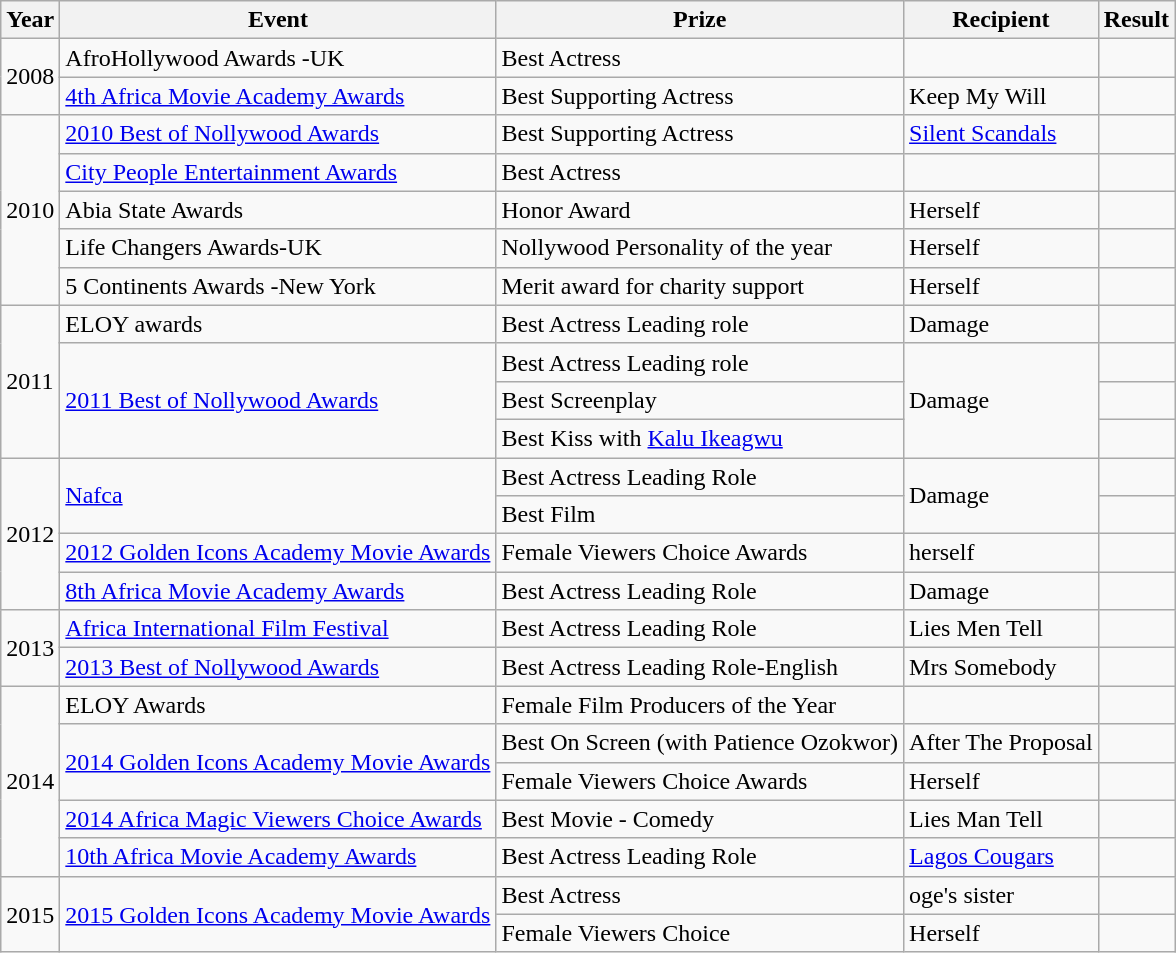<table class="wikitable">
<tr>
<th>Year</th>
<th>Event</th>
<th>Prize</th>
<th>Recipient</th>
<th>Result</th>
</tr>
<tr>
<td rowspan=2>2008</td>
<td>AfroHollywood Awards -UK</td>
<td>Best Actress</td>
<td></td>
<td></td>
</tr>
<tr>
<td><a href='#'>4th Africa Movie Academy Awards</a></td>
<td>Best Supporting Actress</td>
<td>Keep My Will</td>
<td></td>
</tr>
<tr>
<td rowspan=5>2010</td>
<td><a href='#'>2010 Best of Nollywood Awards</a></td>
<td>Best Supporting Actress</td>
<td><a href='#'>Silent Scandals</a></td>
<td></td>
</tr>
<tr>
<td><a href='#'>City People Entertainment Awards</a></td>
<td>Best Actress</td>
<td></td>
<td></td>
</tr>
<tr>
<td>Abia State Awards</td>
<td>Honor Award</td>
<td>Herself</td>
<td></td>
</tr>
<tr>
<td>Life Changers Awards-UK</td>
<td>Nollywood Personality of the year</td>
<td>Herself</td>
<td></td>
</tr>
<tr>
<td>5 Continents Awards -New York</td>
<td>Merit award for charity support</td>
<td>Herself</td>
<td></td>
</tr>
<tr>
<td rowspan=4>2011</td>
<td>ELOY awards</td>
<td>Best Actress Leading role</td>
<td>Damage</td>
<td></td>
</tr>
<tr>
<td rowspan=3><a href='#'>2011 Best of Nollywood Awards</a></td>
<td>Best Actress Leading role</td>
<td rowspan=3>Damage</td>
<td></td>
</tr>
<tr>
<td>Best Screenplay</td>
<td></td>
</tr>
<tr>
<td>Best Kiss with <a href='#'>Kalu Ikeagwu</a></td>
<td></td>
</tr>
<tr>
<td rowspan=4>2012</td>
<td rowspan=2><a href='#'>Nafca</a></td>
<td>Best Actress Leading Role</td>
<td rowspan=2>Damage</td>
<td></td>
</tr>
<tr>
<td>Best Film</td>
<td></td>
</tr>
<tr>
<td><a href='#'>2012 Golden Icons Academy Movie Awards</a></td>
<td>Female Viewers Choice Awards</td>
<td>herself</td>
<td></td>
</tr>
<tr>
<td><a href='#'>8th Africa Movie Academy Awards</a></td>
<td>Best Actress Leading Role</td>
<td>Damage</td>
<td></td>
</tr>
<tr>
<td rowspan=2>2013</td>
<td><a href='#'>Africa International Film Festival</a></td>
<td>Best Actress Leading Role</td>
<td>Lies Men Tell</td>
<td></td>
</tr>
<tr>
<td><a href='#'>2013 Best of Nollywood Awards</a></td>
<td>Best Actress Leading Role-English</td>
<td>Mrs Somebody</td>
<td></td>
</tr>
<tr>
<td rowspan=5>2014</td>
<td>ELOY Awards</td>
<td>Female Film Producers of the Year</td>
<td></td>
<td></td>
</tr>
<tr>
<td rowspan=2><a href='#'>2014 Golden Icons Academy Movie Awards</a></td>
<td>Best On Screen (with Patience Ozokwor)</td>
<td>After The Proposal</td>
<td></td>
</tr>
<tr>
<td>Female Viewers Choice Awards</td>
<td>Herself</td>
<td></td>
</tr>
<tr>
<td><a href='#'>2014 Africa Magic Viewers Choice Awards</a></td>
<td>Best Movie - Comedy</td>
<td>Lies Man Tell</td>
<td></td>
</tr>
<tr>
<td><a href='#'>10th Africa Movie Academy Awards</a></td>
<td>Best Actress Leading Role</td>
<td><a href='#'>Lagos Cougars</a></td>
<td></td>
</tr>
<tr>
<td rowspan=2>2015</td>
<td rowspan=2><a href='#'>2015 Golden Icons Academy Movie Awards</a></td>
<td>Best Actress</td>
<td>oge's sister</td>
<td></td>
</tr>
<tr>
<td>Female Viewers Choice</td>
<td>Herself</td>
<td></td>
</tr>
</table>
